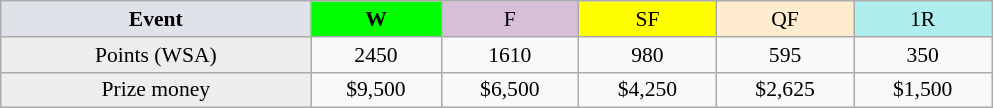<table class=wikitable style=font-size:90%;text-align:center>
<tr>
<td width=200 colspan=1 bgcolor=#dfe2e9><strong>Event</strong></td>
<td width=80 bgcolor=lime><strong>W</strong></td>
<td width=85 bgcolor=#D8BFD8>F</td>
<td width=85 bgcolor=#FFFF00>SF</td>
<td width=85 bgcolor=#ffebcd>QF</td>
<td width=85 bgcolor=#afeeee>1R</td>
</tr>
<tr>
<td bgcolor=#EDEDED>Points (WSA)</td>
<td>2450</td>
<td>1610</td>
<td>980</td>
<td>595</td>
<td>350</td>
</tr>
<tr>
<td bgcolor=#EDEDED>Prize money</td>
<td>$9,500</td>
<td>$6,500</td>
<td>$4,250</td>
<td>$2,625</td>
<td>$1,500</td>
</tr>
</table>
